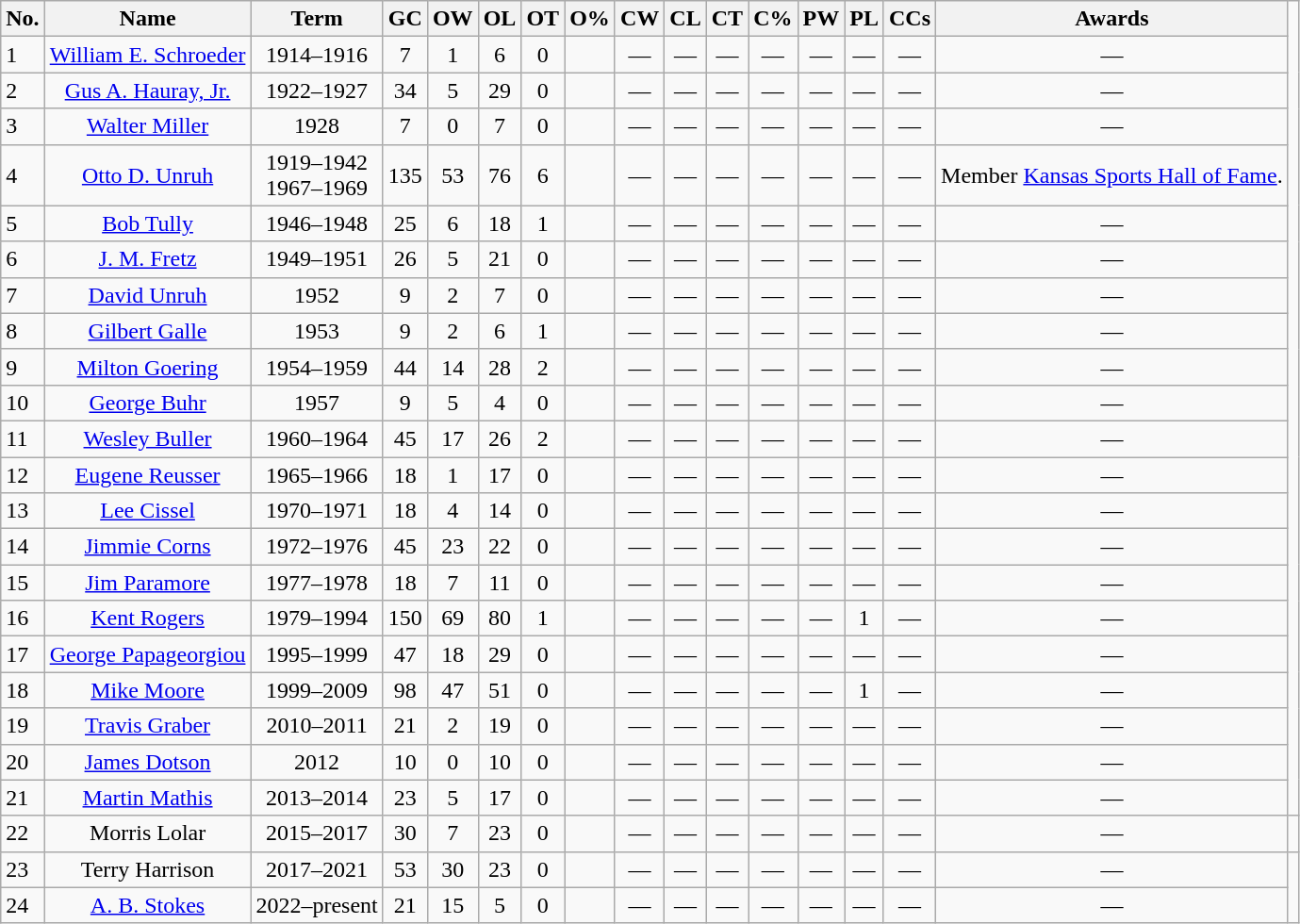<table class="wikitable sortable">
<tr>
<th>No.</th>
<th>Name</th>
<th>Term</th>
<th>GC</th>
<th>OW</th>
<th>OL</th>
<th>OT</th>
<th>O%</th>
<th>CW</th>
<th>CL</th>
<th>CT</th>
<th>C%</th>
<th>PW</th>
<th>PL</th>
<th>CCs</th>
<th class="unsortable">Awards</th>
</tr>
<tr>
<td>1</td>
<td align="center"><a href='#'>William E. Schroeder</a></td>
<td align="center">1914–1916</td>
<td align="center">7</td>
<td align="center">1</td>
<td align="center">6</td>
<td align="center">0</td>
<td align="center"></td>
<td align="center">—</td>
<td align="center">—</td>
<td align="center">—</td>
<td align="center">—</td>
<td align="center">—</td>
<td align="center">—</td>
<td align="center">—</td>
<td align="center">—</td>
</tr>
<tr>
<td>2</td>
<td align="center"><a href='#'>Gus A. Hauray, Jr.</a></td>
<td align="center">1922–1927</td>
<td align="center">34</td>
<td align="center">5</td>
<td align="center">29</td>
<td align="center">0</td>
<td align="center"></td>
<td align="center">—</td>
<td align="center">—</td>
<td align="center">—</td>
<td align="center">—</td>
<td align="center">—</td>
<td align="center">—</td>
<td align="center">—</td>
<td align="center">—</td>
</tr>
<tr>
<td>3</td>
<td align="center"><a href='#'>Walter Miller</a></td>
<td align="center">1928</td>
<td align="center">7</td>
<td align="center">0</td>
<td align="center">7</td>
<td align="center">0</td>
<td align="center"></td>
<td align="center">—</td>
<td align="center">—</td>
<td align="center">—</td>
<td align="center">—</td>
<td align="center">—</td>
<td align="center">—</td>
<td align="center">—</td>
<td align="center">—</td>
</tr>
<tr>
<td>4</td>
<td align="center"><a href='#'>Otto D. Unruh</a></td>
<td align="center">1919–1942<br>1967–1969</td>
<td align="center">135</td>
<td align="center">53</td>
<td align="center">76</td>
<td align="center">6</td>
<td align="center"></td>
<td align="center">—</td>
<td align="center">—</td>
<td align="center">—</td>
<td align="center">—</td>
<td align="center">—</td>
<td align="center">—</td>
<td align="center">—</td>
<td align="center">Member <a href='#'>Kansas Sports Hall of Fame</a>.</td>
</tr>
<tr>
<td>5</td>
<td align="center"><a href='#'>Bob Tully</a></td>
<td align="center">1946–1948</td>
<td align="center">25</td>
<td align="center">6</td>
<td align="center">18</td>
<td align="center">1</td>
<td align="center"></td>
<td align="center">—</td>
<td align="center">—</td>
<td align="center">—</td>
<td align="center">—</td>
<td align="center">—</td>
<td align="center">—</td>
<td align="center">—</td>
<td align="center">—</td>
</tr>
<tr>
<td>6</td>
<td align="center"><a href='#'>J. M. Fretz</a></td>
<td align="center">1949–1951</td>
<td align="center">26</td>
<td align="center">5</td>
<td align="center">21</td>
<td align="center">0</td>
<td align="center"></td>
<td align="center">—</td>
<td align="center">—</td>
<td align="center">—</td>
<td align="center">—</td>
<td align="center">—</td>
<td align="center">—</td>
<td align="center">—</td>
<td align="center">—</td>
</tr>
<tr>
<td>7</td>
<td align="center"><a href='#'>David Unruh</a></td>
<td align="center">1952</td>
<td align="center">9</td>
<td align="center">2</td>
<td align="center">7</td>
<td align="center">0</td>
<td align="center"></td>
<td align="center">—</td>
<td align="center">—</td>
<td align="center">—</td>
<td align="center">—</td>
<td align="center">—</td>
<td align="center">—</td>
<td align="center">—</td>
<td align="center">—</td>
</tr>
<tr>
<td>8</td>
<td align="center"><a href='#'>Gilbert Galle</a></td>
<td align="center">1953</td>
<td align="center">9</td>
<td align="center">2</td>
<td align="center">6</td>
<td align="center">1</td>
<td align="center"></td>
<td align="center">—</td>
<td align="center">—</td>
<td align="center">—</td>
<td align="center">—</td>
<td align="center">—</td>
<td align="center">—</td>
<td align="center">—</td>
<td align="center">—</td>
</tr>
<tr>
<td>9</td>
<td align="center"><a href='#'>Milton Goering</a></td>
<td align="center">1954–1959</td>
<td align="center">44</td>
<td align="center">14</td>
<td align="center">28</td>
<td align="center">2</td>
<td align="center"></td>
<td align="center">—</td>
<td align="center">—</td>
<td align="center">—</td>
<td align="center">—</td>
<td align="center">—</td>
<td align="center">—</td>
<td align="center">—</td>
<td align="center">—</td>
</tr>
<tr>
<td>10</td>
<td align="center"><a href='#'>George Buhr</a></td>
<td align="center">1957</td>
<td align="center">9</td>
<td align="center">5</td>
<td align="center">4</td>
<td align="center">0</td>
<td align="center"></td>
<td align="center">—</td>
<td align="center">—</td>
<td align="center">—</td>
<td align="center">—</td>
<td align="center">—</td>
<td align="center">—</td>
<td align="center">—</td>
<td align="center">—</td>
</tr>
<tr>
<td>11</td>
<td align="center"><a href='#'>Wesley Buller</a></td>
<td align="center">1960–1964</td>
<td align="center">45</td>
<td align="center">17</td>
<td align="center">26</td>
<td align="center">2</td>
<td align="center"></td>
<td align="center">—</td>
<td align="center">—</td>
<td align="center">—</td>
<td align="center">—</td>
<td align="center">—</td>
<td align="center">—</td>
<td align="center">—</td>
<td align="center">—</td>
</tr>
<tr>
<td>12</td>
<td align="center"><a href='#'>Eugene Reusser</a></td>
<td align="center">1965–1966</td>
<td align="center">18</td>
<td align="center">1</td>
<td align="center">17</td>
<td align="center">0</td>
<td align="center"></td>
<td align="center">—</td>
<td align="center">—</td>
<td align="center">—</td>
<td align="center">—</td>
<td align="center">—</td>
<td align="center">—</td>
<td align="center">—</td>
<td align="center">—</td>
</tr>
<tr>
<td>13</td>
<td align="center"><a href='#'>Lee Cissel</a></td>
<td align="center">1970–1971</td>
<td align="center">18</td>
<td align="center">4</td>
<td align="center">14</td>
<td align="center">0</td>
<td align="center"></td>
<td align="center">—</td>
<td align="center">—</td>
<td align="center">—</td>
<td align="center">—</td>
<td align="center">—</td>
<td align="center">—</td>
<td align="center">—</td>
<td align="center">—</td>
</tr>
<tr>
<td>14</td>
<td align="center"><a href='#'>Jimmie Corns</a></td>
<td align="center">1972–1976</td>
<td align="center">45</td>
<td align="center">23</td>
<td align="center">22</td>
<td align="center">0</td>
<td align="center"></td>
<td align="center">—</td>
<td align="center">—</td>
<td align="center">—</td>
<td align="center">—</td>
<td align="center">—</td>
<td align="center">—</td>
<td align="center">—</td>
<td align="center">—</td>
</tr>
<tr>
<td>15</td>
<td align="center"><a href='#'>Jim Paramore</a></td>
<td align="center">1977–1978</td>
<td align="center">18</td>
<td align="center">7</td>
<td align="center">11</td>
<td align="center">0</td>
<td align="center"></td>
<td align="center">—</td>
<td align="center">—</td>
<td align="center">—</td>
<td align="center">—</td>
<td align="center">—</td>
<td align="center">—</td>
<td align="center">—</td>
<td align="center">—</td>
</tr>
<tr>
<td>16</td>
<td align="center"><a href='#'>Kent Rogers</a></td>
<td align="center">1979–1994</td>
<td align="center">150</td>
<td align="center">69</td>
<td align="center">80</td>
<td align="center">1</td>
<td align="center"></td>
<td align="center">—</td>
<td align="center">—</td>
<td align="center">—</td>
<td align="center">—</td>
<td align="center">—</td>
<td align="center">1</td>
<td align="center">—</td>
<td align="center">—</td>
</tr>
<tr>
<td>17</td>
<td align="center"><a href='#'>George Papageorgiou</a></td>
<td align="center">1995–1999</td>
<td align="center">47</td>
<td align="center">18</td>
<td align="center">29</td>
<td align="center">0</td>
<td align="center"></td>
<td align="center">—</td>
<td align="center">—</td>
<td align="center">—</td>
<td align="center">—</td>
<td align="center">—</td>
<td align="center">—</td>
<td align="center">—</td>
<td align="center">—</td>
</tr>
<tr>
<td>18</td>
<td align="center"><a href='#'>Mike Moore</a></td>
<td align="center">1999–2009</td>
<td align="center">98</td>
<td align="center">47</td>
<td align="center">51</td>
<td align="center">0</td>
<td align="center"></td>
<td align="center">—</td>
<td align="center">—</td>
<td align="center">—</td>
<td align="center">—</td>
<td align="center">—</td>
<td align="center">1</td>
<td align="center">—</td>
<td align="center">—</td>
</tr>
<tr>
<td>19</td>
<td align="center"><a href='#'>Travis Graber</a></td>
<td align="center">2010–2011</td>
<td align="center">21</td>
<td align="center">2</td>
<td align="center">19</td>
<td align="center">0</td>
<td align="center"></td>
<td align="center">—</td>
<td align="center">—</td>
<td align="center">—</td>
<td align="center">—</td>
<td align="center">—</td>
<td align="center">—</td>
<td align="center">—</td>
<td align="center">—</td>
</tr>
<tr>
<td>20</td>
<td align="center"><a href='#'>James Dotson</a></td>
<td align="center">2012</td>
<td align="center">10</td>
<td align="center">0</td>
<td align="center">10</td>
<td align="center">0</td>
<td align="center"></td>
<td align="center">—</td>
<td align="center">—</td>
<td align="center">—</td>
<td align="center">—</td>
<td align="center">—</td>
<td align="center">—</td>
<td align="center">—</td>
<td align="center">—</td>
</tr>
<tr>
<td>21</td>
<td align="center"><a href='#'>Martin Mathis</a></td>
<td align="center">2013–2014</td>
<td align="center">23</td>
<td align="center">5</td>
<td align="center">17</td>
<td align="center">0</td>
<td align="center"></td>
<td align="center">—</td>
<td align="center">—</td>
<td align="center">—</td>
<td align="center">—</td>
<td align="center">—</td>
<td align="center">—</td>
<td align="center">—</td>
<td align="center">—</td>
</tr>
<tr>
<td>22</td>
<td align="center">Morris Lolar</td>
<td align="center">2015–2017</td>
<td align="center">30</td>
<td align="center">7</td>
<td align="center">23</td>
<td align="center">0</td>
<td align="center"></td>
<td align="center">—</td>
<td align="center">—</td>
<td align="center">—</td>
<td align="center">—</td>
<td align="center">—</td>
<td align="center">—</td>
<td align="center">—</td>
<td align="center">—</td>
<td></td>
</tr>
<tr>
<td>23</td>
<td align="center">Terry Harrison</td>
<td align="center">2017–2021</td>
<td align="center">53</td>
<td align="center">30</td>
<td align="center">23</td>
<td align="center">0</td>
<td align="center"></td>
<td align="center">—</td>
<td align="center">—</td>
<td align="center">—</td>
<td align="center">—</td>
<td align="center">—</td>
<td align="center">—</td>
<td align="center">—</td>
<td align="center">—</td>
</tr>
<tr>
<td>24</td>
<td align="center"><a href='#'>A. B. Stokes</a></td>
<td align="center">2022–present</td>
<td align="center">21</td>
<td align="center">15</td>
<td align="center">5</td>
<td align="center">0</td>
<td align="center"></td>
<td align="center">—</td>
<td align="center">—</td>
<td align="center">—</td>
<td align="center">—</td>
<td align="center">—</td>
<td align="center">—</td>
<td align="center">—</td>
<td align="center">—</td>
</tr>
</table>
